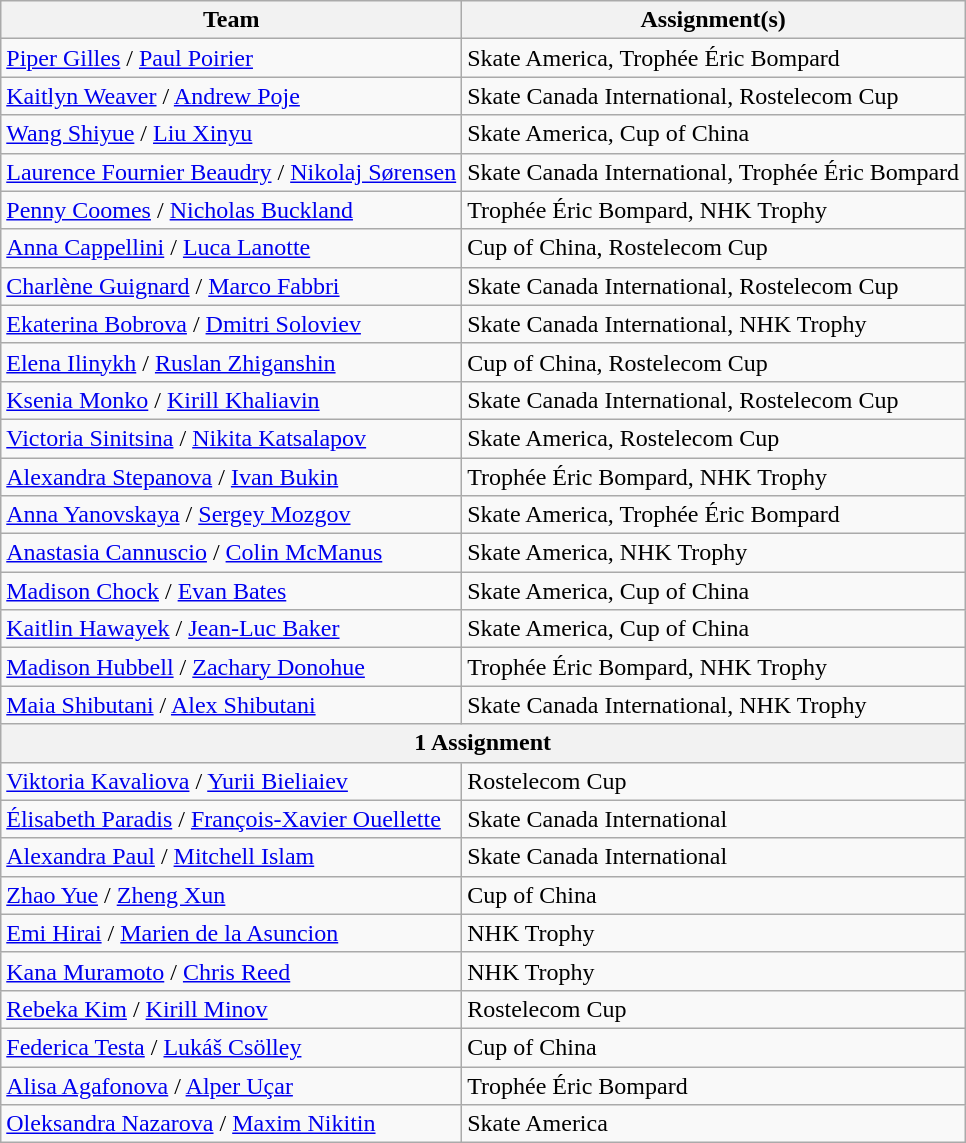<table class="wikitable">
<tr>
<th>Team</th>
<th>Assignment(s)</th>
</tr>
<tr>
<td> <a href='#'>Piper Gilles</a> / <a href='#'>Paul Poirier</a></td>
<td>Skate America, Trophée Éric Bompard</td>
</tr>
<tr>
<td> <a href='#'>Kaitlyn Weaver</a> / <a href='#'>Andrew Poje</a></td>
<td>Skate Canada International, Rostelecom Cup</td>
</tr>
<tr>
<td> <a href='#'>Wang Shiyue</a> / <a href='#'>Liu Xinyu</a></td>
<td>Skate America, Cup of China</td>
</tr>
<tr>
<td> <a href='#'>Laurence Fournier Beaudry</a> / <a href='#'>Nikolaj Sørensen</a></td>
<td>Skate Canada International, Trophée Éric Bompard</td>
</tr>
<tr>
<td> <a href='#'>Penny Coomes</a> / <a href='#'>Nicholas Buckland</a></td>
<td>Trophée Éric Bompard, NHK Trophy</td>
</tr>
<tr>
<td> <a href='#'>Anna Cappellini</a> / <a href='#'>Luca Lanotte</a></td>
<td>Cup of China, Rostelecom Cup</td>
</tr>
<tr>
<td> <a href='#'>Charlène Guignard</a> / <a href='#'>Marco Fabbri</a></td>
<td>Skate Canada International, Rostelecom Cup</td>
</tr>
<tr>
<td> <a href='#'>Ekaterina Bobrova</a> / <a href='#'>Dmitri Soloviev</a></td>
<td>Skate Canada International, NHK Trophy</td>
</tr>
<tr>
<td> <a href='#'>Elena Ilinykh</a> / <a href='#'>Ruslan Zhiganshin</a></td>
<td>Cup of China, Rostelecom Cup</td>
</tr>
<tr>
<td> <a href='#'>Ksenia Monko</a> / <a href='#'>Kirill Khaliavin</a></td>
<td>Skate Canada International, Rostelecom Cup</td>
</tr>
<tr>
<td> <a href='#'>Victoria Sinitsina</a> / <a href='#'>Nikita Katsalapov</a></td>
<td>Skate America, Rostelecom Cup</td>
</tr>
<tr>
<td> <a href='#'>Alexandra Stepanova</a> / <a href='#'>Ivan Bukin</a></td>
<td>Trophée Éric Bompard, NHK Trophy</td>
</tr>
<tr>
<td> <a href='#'>Anna Yanovskaya</a> / <a href='#'>Sergey Mozgov</a></td>
<td>Skate America, Trophée Éric Bompard</td>
</tr>
<tr>
<td> <a href='#'>Anastasia Cannuscio</a> / <a href='#'>Colin McManus</a></td>
<td>Skate America, NHK Trophy</td>
</tr>
<tr>
<td> <a href='#'>Madison Chock</a> / <a href='#'>Evan Bates</a></td>
<td>Skate America, Cup of China</td>
</tr>
<tr>
<td> <a href='#'>Kaitlin Hawayek</a> / <a href='#'>Jean-Luc Baker</a></td>
<td>Skate America, Cup of China</td>
</tr>
<tr>
<td> <a href='#'>Madison Hubbell</a> / <a href='#'>Zachary Donohue</a></td>
<td>Trophée Éric Bompard, NHK Trophy</td>
</tr>
<tr>
<td> <a href='#'>Maia Shibutani</a> / <a href='#'>Alex Shibutani</a></td>
<td>Skate Canada International, NHK Trophy</td>
</tr>
<tr>
<th colspan="2">1 Assignment</th>
</tr>
<tr>
<td> <a href='#'>Viktoria Kavaliova</a> / <a href='#'>Yurii Bieliaiev</a></td>
<td>Rostelecom Cup</td>
</tr>
<tr>
<td> <a href='#'>Élisabeth Paradis</a> / <a href='#'>François-Xavier Ouellette</a></td>
<td>Skate Canada International</td>
</tr>
<tr>
<td> <a href='#'>Alexandra Paul</a> / <a href='#'>Mitchell Islam</a></td>
<td>Skate Canada International</td>
</tr>
<tr>
<td> <a href='#'>Zhao Yue</a> / <a href='#'>Zheng Xun</a></td>
<td>Cup of China</td>
</tr>
<tr>
<td> <a href='#'>Emi Hirai</a> / <a href='#'>Marien de la Asuncion</a></td>
<td>NHK Trophy</td>
</tr>
<tr>
<td> <a href='#'>Kana Muramoto</a> / <a href='#'>Chris Reed</a></td>
<td>NHK Trophy</td>
</tr>
<tr>
<td> <a href='#'>Rebeka Kim</a> / <a href='#'>Kirill Minov</a></td>
<td>Rostelecom Cup</td>
</tr>
<tr>
<td> <a href='#'>Federica Testa</a> / <a href='#'>Lukáš Csölley</a></td>
<td>Cup of China</td>
</tr>
<tr>
<td> <a href='#'>Alisa Agafonova</a> / <a href='#'>Alper Uçar</a></td>
<td>Trophée Éric Bompard</td>
</tr>
<tr>
<td> <a href='#'>Oleksandra Nazarova</a> / <a href='#'>Maxim Nikitin</a></td>
<td>Skate America</td>
</tr>
</table>
